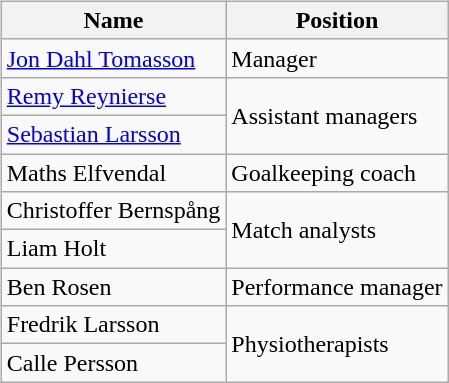<table>
<tr>
<td valign="top"><br><table class="wikitable">
<tr>
<th>Name</th>
<th>Position</th>
</tr>
<tr>
<td> <a href='#'>Jon Dahl Tomasson</a></td>
<td>Manager</td>
</tr>
<tr>
<td> <a href='#'>Remy Reynierse</a></td>
<td rowspan="2">Assistant managers</td>
</tr>
<tr>
<td> <a href='#'>Sebastian Larsson</a></td>
</tr>
<tr>
<td> Maths Elfvendal</td>
<td>Goalkeeping coach</td>
</tr>
<tr>
<td> Christoffer Bernspång</td>
<td rowspan="2">Match analysts</td>
</tr>
<tr>
<td> Liam Holt</td>
</tr>
<tr>
<td> Ben Rosen</td>
<td>Performance manager</td>
</tr>
<tr>
<td> Fredrik Larsson</td>
<td rowspan="2">Physiotherapists</td>
</tr>
<tr>
<td> Calle Persson</td>
</tr>
</table>
</td>
</tr>
</table>
